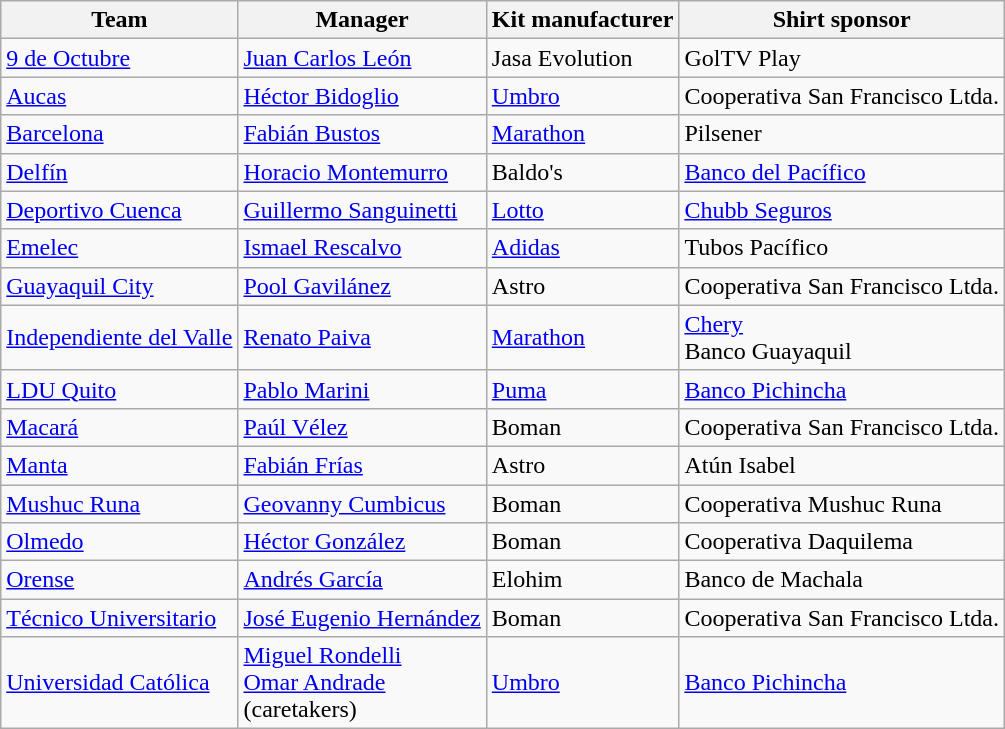<table class="wikitable sortable" style="text-align: left;">
<tr>
<th>Team</th>
<th>Manager</th>
<th>Kit manufacturer</th>
<th>Shirt sponsor</th>
</tr>
<tr>
<td><a href='#'>9 de Octubre</a></td>
<td> <a href='#'>Juan Carlos León</a></td>
<td>Jasa Evolution</td>
<td>GolTV Play</td>
</tr>
<tr>
<td><a href='#'>Aucas</a></td>
<td> <a href='#'>Héctor Bidoglio</a></td>
<td><a href='#'>Umbro</a></td>
<td>Cooperativa San Francisco Ltda.</td>
</tr>
<tr>
<td><a href='#'>Barcelona</a></td>
<td> <a href='#'>Fabián Bustos</a></td>
<td><a href='#'>Marathon</a></td>
<td>Pilsener</td>
</tr>
<tr>
<td><a href='#'>Delfín</a></td>
<td> <a href='#'>Horacio Montemurro</a></td>
<td>Baldo's</td>
<td><a href='#'>Banco del Pacífico</a></td>
</tr>
<tr>
<td><a href='#'>Deportivo Cuenca</a></td>
<td> <a href='#'>Guillermo Sanguinetti</a></td>
<td><a href='#'>Lotto</a></td>
<td><a href='#'>Chubb Seguros</a></td>
</tr>
<tr>
<td><a href='#'>Emelec</a></td>
<td> <a href='#'>Ismael Rescalvo</a></td>
<td><a href='#'>Adidas</a></td>
<td>Tubos Pacífico</td>
</tr>
<tr>
<td><a href='#'>Guayaquil City</a></td>
<td> <a href='#'>Pool Gavilánez</a></td>
<td>Astro</td>
<td>Cooperativa San Francisco Ltda.</td>
</tr>
<tr>
<td><a href='#'>Independiente del Valle</a></td>
<td> <a href='#'>Renato Paiva</a></td>
<td><a href='#'>Marathon</a></td>
<td><a href='#'>Chery</a><br>Banco Guayaquil</td>
</tr>
<tr>
<td><a href='#'>LDU Quito</a></td>
<td> <a href='#'>Pablo Marini</a></td>
<td><a href='#'>Puma</a></td>
<td><a href='#'>Banco Pichincha</a></td>
</tr>
<tr>
<td><a href='#'>Macará</a></td>
<td> <a href='#'>Paúl Vélez</a></td>
<td>Boman</td>
<td>Cooperativa San Francisco Ltda.</td>
</tr>
<tr>
<td><a href='#'>Manta</a></td>
<td> <a href='#'>Fabián Frías</a></td>
<td>Astro</td>
<td>Atún Isabel</td>
</tr>
<tr>
<td><a href='#'>Mushuc Runa</a></td>
<td> <a href='#'>Geovanny Cumbicus</a></td>
<td>Boman</td>
<td>Cooperativa Mushuc Runa</td>
</tr>
<tr>
<td><a href='#'>Olmedo</a></td>
<td> <a href='#'>Héctor González</a></td>
<td>Boman</td>
<td>Cooperativa Daquilema</td>
</tr>
<tr>
<td><a href='#'>Orense</a></td>
<td> <a href='#'>Andrés García</a></td>
<td>Elohim</td>
<td>Banco de Machala</td>
</tr>
<tr>
<td><a href='#'>Técnico Universitario</a></td>
<td> <a href='#'>José Eugenio Hernández</a></td>
<td>Boman</td>
<td>Cooperativa San Francisco Ltda.</td>
</tr>
<tr>
<td><a href='#'>Universidad Católica</a></td>
<td> <a href='#'>Miguel Rondelli</a><br> <a href='#'>Omar Andrade</a><br>(caretakers)</td>
<td><a href='#'>Umbro</a></td>
<td><a href='#'>Banco Pichincha</a></td>
</tr>
</table>
